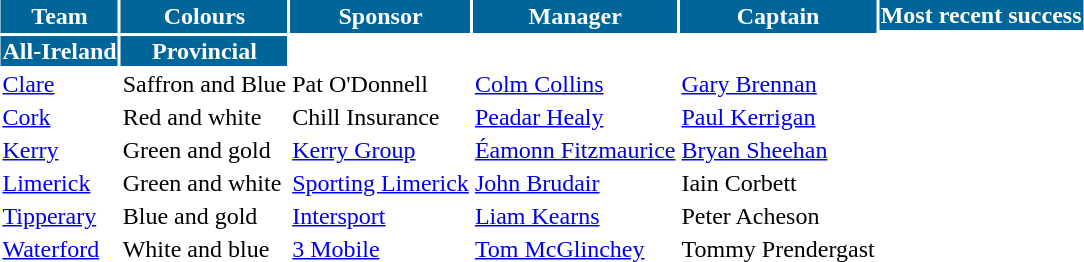<table cellpadding="1" style="margin:1em auto;">
<tr style="background:#069; color:white;">
<th rowspan="2">Team</th>
<th rowspan="2">Colours</th>
<th rowspan="2">Sponsor</th>
<th rowspan="2">Manager</th>
<th rowspan="2">Captain</th>
<th colspan="2">Most recent success</th>
</tr>
<tr>
</tr>
<tr style="background:#069; color:white;">
<th>All-Ireland</th>
<th>Provincial</th>
</tr>
<tr>
<td><a href='#'>Clare</a></td>
<td> Saffron and Blue</td>
<td>Pat O'Donnell</td>
<td><a href='#'>Colm Collins</a></td>
<td><a href='#'>Gary Brennan</a></td>
<td></td>
<td></td>
</tr>
<tr>
<td><a href='#'>Cork</a></td>
<td> Red and white</td>
<td>Chill Insurance</td>
<td><a href='#'>Peadar Healy</a></td>
<td><a href='#'>Paul Kerrigan</a></td>
<td></td>
<td></td>
</tr>
<tr>
<td><a href='#'>Kerry</a></td>
<td> Green and gold</td>
<td><a href='#'>Kerry Group</a></td>
<td><a href='#'>Éamonn Fitzmaurice</a></td>
<td><a href='#'>Bryan Sheehan</a></td>
<td></td>
<td></td>
</tr>
<tr>
<td><a href='#'>Limerick</a></td>
<td> Green and white</td>
<td><a href='#'>Sporting Limerick</a></td>
<td><a href='#'>John Brudair</a></td>
<td>Iain Corbett</td>
<td></td>
<td></td>
</tr>
<tr>
<td><a href='#'>Tipperary</a></td>
<td> Blue and gold</td>
<td><a href='#'>Intersport</a></td>
<td><a href='#'>Liam Kearns</a></td>
<td>Peter Acheson</td>
<td></td>
<td></td>
</tr>
<tr>
<td><a href='#'>Waterford</a></td>
<td> White and blue</td>
<td><a href='#'>3 Mobile</a></td>
<td><a href='#'>Tom McGlinchey</a></td>
<td>Tommy Prendergast</td>
<td></td>
<td></td>
</tr>
</table>
